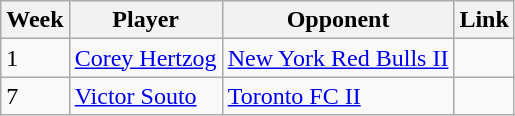<table class=wikitable>
<tr>
<th>Week</th>
<th>Player</th>
<th>Opponent</th>
<th>Link</th>
</tr>
<tr>
<td>1</td>
<td> <a href='#'>Corey Hertzog</a></td>
<td><a href='#'>New York Red Bulls II</a></td>
<td></td>
</tr>
<tr>
<td>7</td>
<td> <a href='#'>Victor Souto</a></td>
<td><a href='#'>Toronto FC II</a></td>
<td></td>
</tr>
</table>
